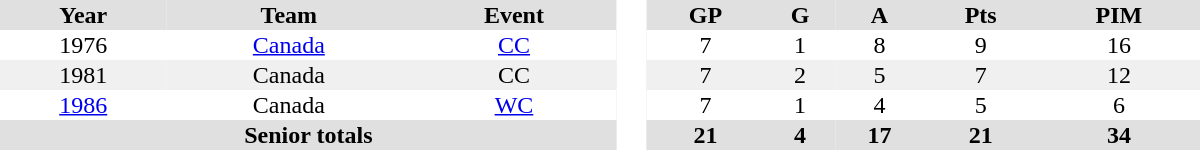<table border="0" cellpadding="1" cellspacing="0" style="text-align:center; width:50em">
<tr ALIGN="center" bgcolor="#e0e0e0">
<th>Year</th>
<th>Team</th>
<th>Event</th>
<th rowspan="99" bgcolor="#ffffff"> </th>
<th>GP</th>
<th>G</th>
<th>A</th>
<th>Pts</th>
<th>PIM</th>
</tr>
<tr>
<td>1976</td>
<td><a href='#'>Canada</a></td>
<td><a href='#'>CC</a></td>
<td>7</td>
<td>1</td>
<td>8</td>
<td>9</td>
<td>16</td>
</tr>
<tr bgcolor="#f0f0f0">
<td>1981</td>
<td>Canada</td>
<td>CC</td>
<td>7</td>
<td>2</td>
<td>5</td>
<td>7</td>
<td>12</td>
</tr>
<tr>
<td><a href='#'>1986</a></td>
<td>Canada</td>
<td><a href='#'>WC</a></td>
<td>7</td>
<td>1</td>
<td>4</td>
<td>5</td>
<td>6</td>
</tr>
<tr bgcolor="#e0e0e0">
<th colspan=3>Senior totals</th>
<th>21</th>
<th>4</th>
<th>17</th>
<th>21</th>
<th>34</th>
</tr>
</table>
